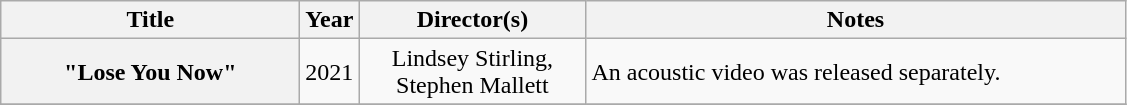<table class="wikitable plainrowheaders" style="text-align:center;">
<tr>
<th scope="col" style="width:12em;">Title</th>
<th scope="col" style="width:1em;">Year</th>
<th scope="col" style="width:9em;">Director(s)</th>
<th scope="col" style="width:22em;">Notes</th>
</tr>
<tr>
<th scope="row">"Lose You Now"</th>
<td rowspan="1">2021</td>
<td>Lindsey Stirling, Stephen Mallett</td>
<td style="text-align:left;">An acoustic video was released separately.</td>
</tr>
<tr>
</tr>
</table>
